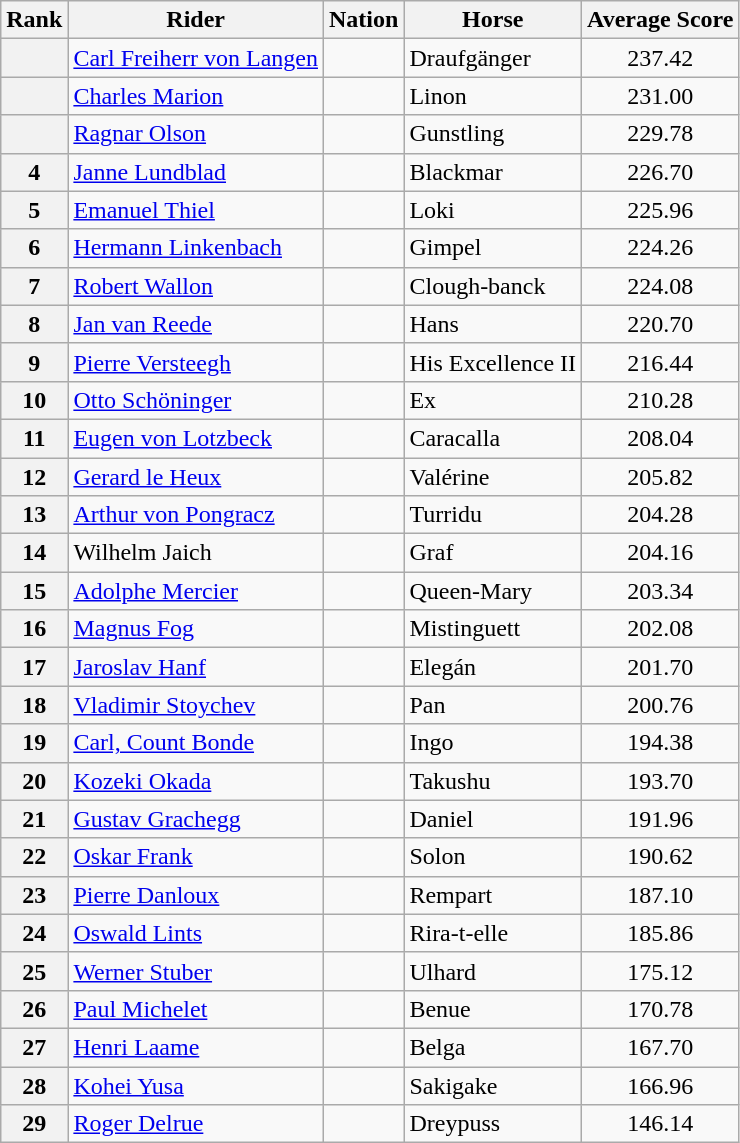<table class="wikitable sortable" style="text-align:center">
<tr>
<th>Rank</th>
<th>Rider</th>
<th>Nation</th>
<th>Horse</th>
<th>Average Score</th>
</tr>
<tr>
<th></th>
<td align=left><a href='#'>Carl Freiherr von Langen</a></td>
<td align=left></td>
<td align=left>Draufgänger</td>
<td>237.42</td>
</tr>
<tr>
<th></th>
<td align=left><a href='#'>Charles Marion</a></td>
<td align=left></td>
<td align=left>Linon</td>
<td>231.00</td>
</tr>
<tr>
<th></th>
<td align=left><a href='#'>Ragnar Olson</a></td>
<td align=left></td>
<td align=left>Gunstling</td>
<td>229.78</td>
</tr>
<tr>
<th>4</th>
<td align=left><a href='#'>Janne Lundblad</a></td>
<td align=left></td>
<td align=left>Blackmar</td>
<td>226.70</td>
</tr>
<tr>
<th>5</th>
<td align=left><a href='#'>Emanuel Thiel</a></td>
<td align=left></td>
<td align=left>Loki</td>
<td>225.96</td>
</tr>
<tr>
<th>6</th>
<td align=left><a href='#'>Hermann Linkenbach</a></td>
<td align=left></td>
<td align=left>Gimpel</td>
<td>224.26</td>
</tr>
<tr>
<th>7</th>
<td align=left><a href='#'>Robert Wallon</a></td>
<td align=left></td>
<td align=left>Clough-banck</td>
<td>224.08</td>
</tr>
<tr>
<th>8</th>
<td align=left><a href='#'>Jan van Reede</a></td>
<td align=left></td>
<td align=left>Hans</td>
<td>220.70</td>
</tr>
<tr>
<th>9</th>
<td align=left><a href='#'>Pierre Versteegh</a></td>
<td align=left></td>
<td align=left>His Excellence II</td>
<td>216.44</td>
</tr>
<tr>
<th>10</th>
<td align=left><a href='#'>Otto Schöninger</a></td>
<td align=left></td>
<td align=left>Ex</td>
<td>210.28</td>
</tr>
<tr>
<th>11</th>
<td align=left><a href='#'>Eugen von Lotzbeck</a></td>
<td align=left></td>
<td align=left>Caracalla</td>
<td>208.04</td>
</tr>
<tr>
<th>12</th>
<td align=left><a href='#'>Gerard le Heux</a></td>
<td align=left></td>
<td align=left>Valérine</td>
<td>205.82</td>
</tr>
<tr>
<th>13</th>
<td align=left><a href='#'>Arthur von Pongracz</a></td>
<td align=left></td>
<td align=left>Turridu</td>
<td>204.28</td>
</tr>
<tr>
<th>14</th>
<td align=left>Wilhelm Jaich</td>
<td align=left></td>
<td align=left>Graf</td>
<td>204.16</td>
</tr>
<tr>
<th>15</th>
<td align=left><a href='#'>Adolphe Mercier</a></td>
<td align=left></td>
<td align=left>Queen-Mary</td>
<td>203.34</td>
</tr>
<tr>
<th>16</th>
<td align=left><a href='#'>Magnus Fog</a></td>
<td align=left></td>
<td align=left>Mistinguett</td>
<td>202.08</td>
</tr>
<tr>
<th>17</th>
<td align=left><a href='#'>Jaroslav Hanf</a></td>
<td align=left></td>
<td align=left>Elegán</td>
<td>201.70</td>
</tr>
<tr>
<th>18</th>
<td align=left><a href='#'>Vladimir Stoychev</a></td>
<td align=left></td>
<td align=left>Pan</td>
<td>200.76</td>
</tr>
<tr>
<th>19</th>
<td align=left><a href='#'>Carl, Count Bonde</a></td>
<td align=left></td>
<td align=left>Ingo</td>
<td>194.38</td>
</tr>
<tr>
<th>20</th>
<td align=left><a href='#'>Kozeki Okada</a></td>
<td align=left></td>
<td align=left>Takushu</td>
<td>193.70</td>
</tr>
<tr>
<th>21</th>
<td align=left><a href='#'>Gustav Grachegg</a></td>
<td align=left></td>
<td align=left>Daniel</td>
<td>191.96</td>
</tr>
<tr>
<th>22</th>
<td align=left><a href='#'>Oskar Frank</a></td>
<td align=left></td>
<td align=left>Solon</td>
<td>190.62</td>
</tr>
<tr>
<th>23</th>
<td align=left><a href='#'>Pierre Danloux</a></td>
<td align=left></td>
<td align=left>Rempart</td>
<td>187.10</td>
</tr>
<tr>
<th>24</th>
<td align=left><a href='#'>Oswald Lints</a></td>
<td align=left></td>
<td align=left>Rira-t-elle</td>
<td>185.86</td>
</tr>
<tr>
<th>25</th>
<td align=left><a href='#'>Werner Stuber</a></td>
<td align=left></td>
<td align=left>Ulhard</td>
<td>175.12</td>
</tr>
<tr>
<th>26</th>
<td align=left><a href='#'>Paul Michelet</a></td>
<td align=left></td>
<td align=left>Benue</td>
<td>170.78</td>
</tr>
<tr>
<th>27</th>
<td align=left><a href='#'>Henri Laame</a></td>
<td align=left></td>
<td align=left>Belga</td>
<td>167.70</td>
</tr>
<tr>
<th>28</th>
<td align=left><a href='#'>Kohei Yusa</a></td>
<td align=left></td>
<td align=left>Sakigake</td>
<td>166.96</td>
</tr>
<tr>
<th>29</th>
<td align=left><a href='#'>Roger Delrue</a></td>
<td align=left></td>
<td align=left>Dreypuss</td>
<td>146.14</td>
</tr>
</table>
